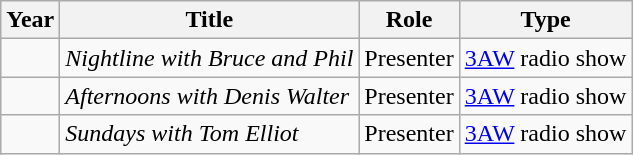<table class="wikitable">
<tr>
<th>Year</th>
<th>Title</th>
<th>Role</th>
<th>Type</th>
</tr>
<tr>
<td></td>
<td><em>Nightline with Bruce and Phil</em></td>
<td>Presenter</td>
<td><a href='#'>3AW</a> radio show</td>
</tr>
<tr>
<td></td>
<td><em>Afternoons with Denis Walter</em></td>
<td>Presenter</td>
<td><a href='#'>3AW</a> radio show</td>
</tr>
<tr>
<td></td>
<td><em>Sundays with Tom Elliot</em></td>
<td>Presenter</td>
<td><a href='#'>3AW</a> radio show</td>
</tr>
</table>
